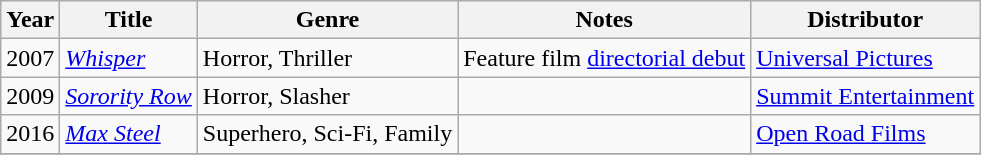<table class="wikitable">
<tr>
<th>Year</th>
<th>Title</th>
<th>Genre</th>
<th>Notes</th>
<th>Distributor</th>
</tr>
<tr>
<td>2007</td>
<td><em><a href='#'>Whisper</a></em></td>
<td>Horror, Thriller</td>
<td>Feature film <a href='#'>directorial debut</a></td>
<td><a href='#'>Universal Pictures</a></td>
</tr>
<tr>
<td>2009</td>
<td><em><a href='#'>Sorority Row</a></em></td>
<td>Horror, Slasher</td>
<td></td>
<td><a href='#'>Summit Entertainment</a></td>
</tr>
<tr>
<td>2016</td>
<td><em><a href='#'>Max Steel</a></em></td>
<td>Superhero, Sci-Fi, Family</td>
<td></td>
<td><a href='#'>Open Road Films</a></td>
</tr>
<tr>
</tr>
</table>
